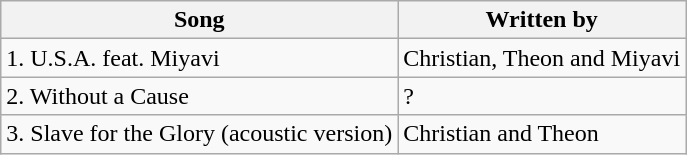<table class="wikitable">
<tr>
<th>Song</th>
<th>Written by</th>
</tr>
<tr>
<td>1. U.S.A. feat. Miyavi</td>
<td>Christian, Theon and Miyavi</td>
</tr>
<tr>
<td>2. Without a Cause</td>
<td>?</td>
</tr>
<tr>
<td>3. Slave for the Glory (acoustic version)</td>
<td>Christian and Theon</td>
</tr>
</table>
